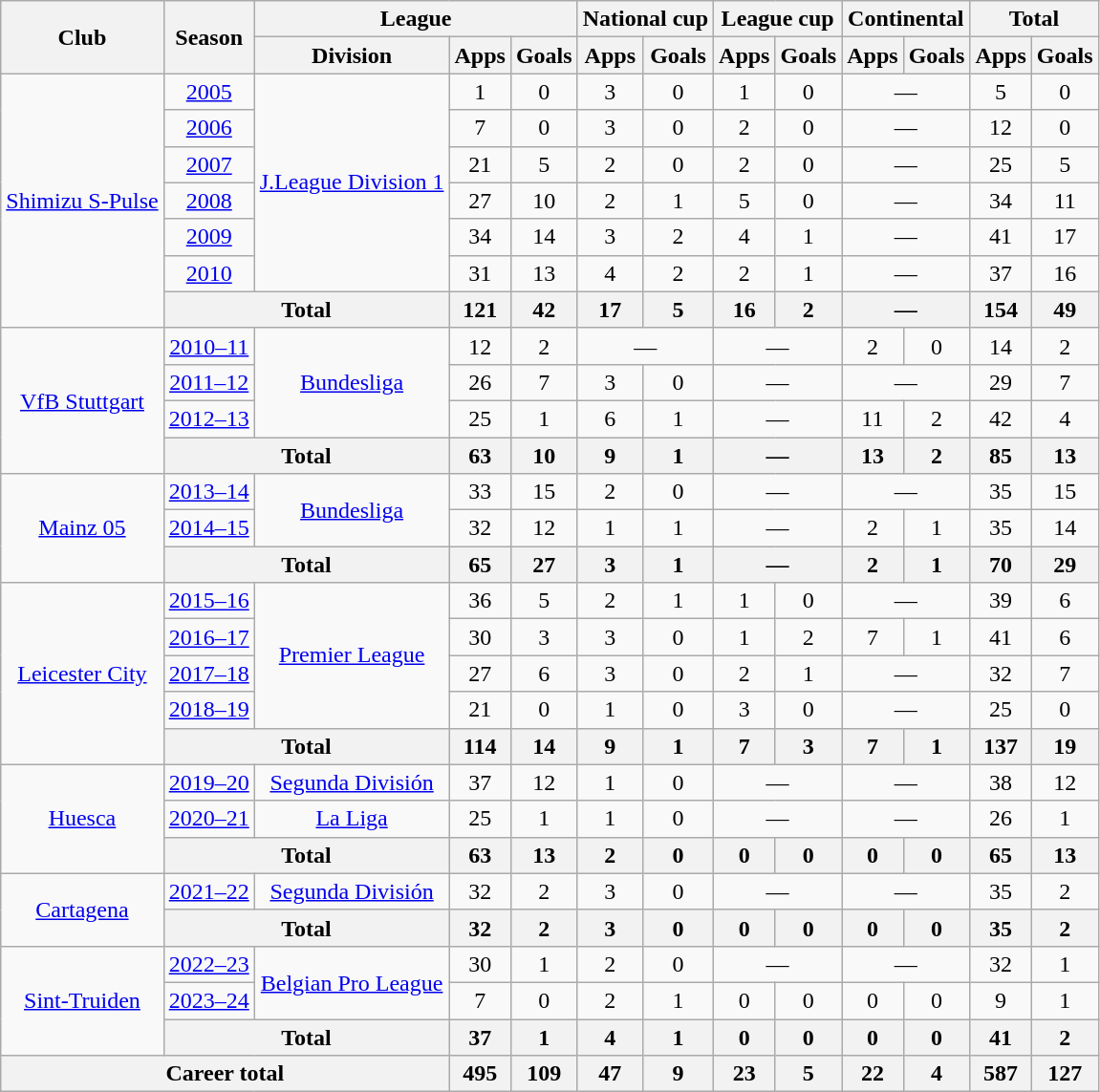<table class="wikitable" style="text-align:center">
<tr>
<th rowspan="2">Club</th>
<th rowspan="2">Season</th>
<th colspan="3">League</th>
<th colspan="2">National cup</th>
<th colspan="2">League cup</th>
<th colspan="2">Continental</th>
<th colspan="2">Total</th>
</tr>
<tr>
<th>Division</th>
<th>Apps</th>
<th>Goals</th>
<th>Apps</th>
<th>Goals</th>
<th>Apps</th>
<th>Goals</th>
<th>Apps</th>
<th>Goals</th>
<th>Apps</th>
<th>Goals</th>
</tr>
<tr>
<td rowspan="7"><a href='#'>Shimizu S-Pulse</a></td>
<td><a href='#'>2005</a></td>
<td rowspan="6"><a href='#'>J.League Division 1</a></td>
<td>1</td>
<td>0</td>
<td>3</td>
<td>0</td>
<td>1</td>
<td>0</td>
<td colspan="2">—</td>
<td>5</td>
<td>0</td>
</tr>
<tr>
<td><a href='#'>2006</a></td>
<td>7</td>
<td>0</td>
<td>3</td>
<td>0</td>
<td>2</td>
<td>0</td>
<td colspan="2">—</td>
<td>12</td>
<td>0</td>
</tr>
<tr>
<td><a href='#'>2007</a></td>
<td>21</td>
<td>5</td>
<td>2</td>
<td>0</td>
<td>2</td>
<td>0</td>
<td colspan="2">—</td>
<td>25</td>
<td>5</td>
</tr>
<tr>
<td><a href='#'>2008</a></td>
<td>27</td>
<td>10</td>
<td>2</td>
<td>1</td>
<td>5</td>
<td>0</td>
<td colspan="2">—</td>
<td>34</td>
<td>11</td>
</tr>
<tr>
<td><a href='#'>2009</a></td>
<td>34</td>
<td>14</td>
<td>3</td>
<td>2</td>
<td>4</td>
<td>1</td>
<td colspan="2">—</td>
<td>41</td>
<td>17</td>
</tr>
<tr>
<td><a href='#'>2010</a></td>
<td>31</td>
<td>13</td>
<td>4</td>
<td>2</td>
<td>2</td>
<td>1</td>
<td colspan="2">—</td>
<td>37</td>
<td>16</td>
</tr>
<tr>
<th colspan="2">Total</th>
<th>121</th>
<th>42</th>
<th>17</th>
<th>5</th>
<th>16</th>
<th>2</th>
<th colspan="2">—</th>
<th>154</th>
<th>49</th>
</tr>
<tr>
<td rowspan="4"><a href='#'>VfB Stuttgart</a></td>
<td><a href='#'>2010–11</a></td>
<td rowspan="3"><a href='#'>Bundesliga</a></td>
<td>12</td>
<td>2</td>
<td colspan="2">—</td>
<td colspan="2">—</td>
<td>2</td>
<td>0</td>
<td>14</td>
<td>2</td>
</tr>
<tr>
<td><a href='#'>2011–12</a></td>
<td>26</td>
<td>7</td>
<td>3</td>
<td>0</td>
<td colspan="2">—</td>
<td colspan="2">—</td>
<td>29</td>
<td>7</td>
</tr>
<tr>
<td><a href='#'>2012–13</a></td>
<td>25</td>
<td>1</td>
<td>6</td>
<td>1</td>
<td colspan="2">—</td>
<td>11</td>
<td>2</td>
<td>42</td>
<td>4</td>
</tr>
<tr>
<th colspan="2">Total</th>
<th>63</th>
<th>10</th>
<th>9</th>
<th>1</th>
<th colspan="2">—</th>
<th>13</th>
<th>2</th>
<th>85</th>
<th>13</th>
</tr>
<tr>
<td rowspan="3"><a href='#'>Mainz 05</a></td>
<td><a href='#'>2013–14</a></td>
<td rowspan="2"><a href='#'>Bundesliga</a></td>
<td>33</td>
<td>15</td>
<td>2</td>
<td>0</td>
<td colspan="2">—</td>
<td colspan="2">—</td>
<td>35</td>
<td>15</td>
</tr>
<tr>
<td><a href='#'>2014–15</a></td>
<td>32</td>
<td>12</td>
<td>1</td>
<td>1</td>
<td colspan="2">—</td>
<td>2</td>
<td>1</td>
<td>35</td>
<td>14</td>
</tr>
<tr>
<th colspan="2">Total</th>
<th>65</th>
<th>27</th>
<th>3</th>
<th>1</th>
<th colspan="2">—</th>
<th>2</th>
<th>1</th>
<th>70</th>
<th>29</th>
</tr>
<tr>
<td rowspan="5"><a href='#'>Leicester City</a></td>
<td><a href='#'>2015–16</a></td>
<td rowspan="4"><a href='#'>Premier League</a></td>
<td>36</td>
<td>5</td>
<td>2</td>
<td>1</td>
<td>1</td>
<td>0</td>
<td colspan="2">—</td>
<td>39</td>
<td>6</td>
</tr>
<tr>
<td><a href='#'>2016–17</a></td>
<td>30</td>
<td>3</td>
<td>3</td>
<td>0</td>
<td>1</td>
<td>2</td>
<td>7</td>
<td>1</td>
<td>41</td>
<td>6</td>
</tr>
<tr>
<td><a href='#'>2017–18</a></td>
<td>27</td>
<td>6</td>
<td>3</td>
<td>0</td>
<td>2</td>
<td>1</td>
<td colspan="2">—</td>
<td>32</td>
<td>7</td>
</tr>
<tr>
<td><a href='#'>2018–19</a></td>
<td>21</td>
<td>0</td>
<td>1</td>
<td>0</td>
<td>3</td>
<td>0</td>
<td colspan="2">—</td>
<td>25</td>
<td>0</td>
</tr>
<tr>
<th colspan="2">Total</th>
<th>114</th>
<th>14</th>
<th>9</th>
<th>1</th>
<th>7</th>
<th>3</th>
<th>7</th>
<th>1</th>
<th>137</th>
<th>19</th>
</tr>
<tr>
<td rowspan="3"><a href='#'>Huesca</a></td>
<td><a href='#'>2019–20</a></td>
<td><a href='#'>Segunda División</a></td>
<td>37</td>
<td>12</td>
<td>1</td>
<td>0</td>
<td colspan="2">—</td>
<td colspan="2">—</td>
<td>38</td>
<td>12</td>
</tr>
<tr>
<td><a href='#'>2020–21</a></td>
<td><a href='#'>La Liga</a></td>
<td>25</td>
<td>1</td>
<td>1</td>
<td>0</td>
<td colspan="2">—</td>
<td colspan="2">—</td>
<td>26</td>
<td>1</td>
</tr>
<tr>
<th colspan="2">Total</th>
<th>63</th>
<th>13</th>
<th>2</th>
<th>0</th>
<th>0</th>
<th>0</th>
<th>0</th>
<th>0</th>
<th>65</th>
<th>13</th>
</tr>
<tr>
<td rowspan="2"><a href='#'>Cartagena</a></td>
<td><a href='#'>2021–22</a></td>
<td><a href='#'>Segunda División</a></td>
<td>32</td>
<td>2</td>
<td>3</td>
<td>0</td>
<td colspan="2">—</td>
<td colspan="2">—</td>
<td>35</td>
<td>2</td>
</tr>
<tr>
<th colspan="2">Total</th>
<th>32</th>
<th>2</th>
<th>3</th>
<th>0</th>
<th>0</th>
<th>0</th>
<th>0</th>
<th>0</th>
<th>35</th>
<th>2</th>
</tr>
<tr>
<td rowspan="3"><a href='#'>Sint-Truiden</a></td>
<td><a href='#'>2022–23</a></td>
<td rowspan="2"><a href='#'>Belgian Pro League</a></td>
<td>30</td>
<td>1</td>
<td>2</td>
<td>0</td>
<td colspan="2">—</td>
<td colspan="2">—</td>
<td>32</td>
<td>1</td>
</tr>
<tr>
<td><a href='#'>2023–24</a></td>
<td>7</td>
<td>0</td>
<td>2</td>
<td>1</td>
<td>0</td>
<td>0</td>
<td>0</td>
<td>0</td>
<td>9</td>
<td>1</td>
</tr>
<tr>
<th colspan="2">Total</th>
<th>37</th>
<th>1</th>
<th>4</th>
<th>1</th>
<th>0</th>
<th>0</th>
<th>0</th>
<th>0</th>
<th>41</th>
<th>2</th>
</tr>
<tr>
<th colspan="3">Career total</th>
<th>495</th>
<th>109</th>
<th>47</th>
<th>9</th>
<th>23</th>
<th>5</th>
<th>22</th>
<th>4</th>
<th>587</th>
<th>127</th>
</tr>
</table>
